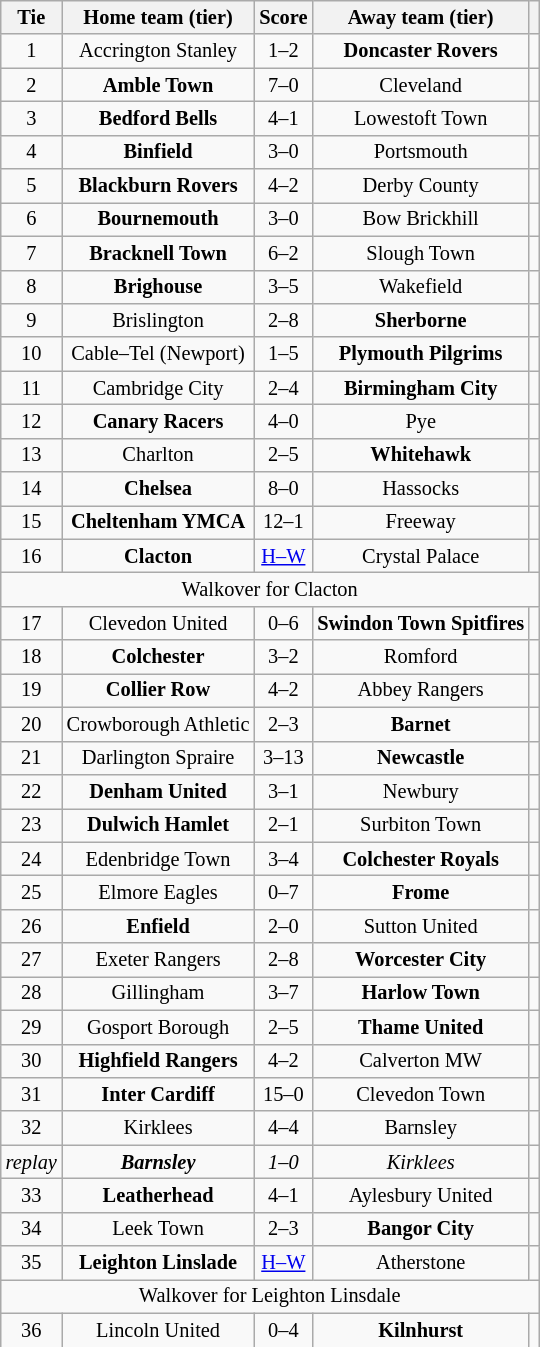<table class="wikitable" style="text-align:center; font-size:85%">
<tr>
<th>Tie</th>
<th>Home team (tier)</th>
<th>Score</th>
<th>Away team (tier)</th>
<th></th>
</tr>
<tr>
<td align="center">1</td>
<td>Accrington Stanley</td>
<td align="center">1–2</td>
<td><strong>Doncaster Rovers</strong></td>
<td></td>
</tr>
<tr>
<td align="center">2</td>
<td><strong>Amble Town</strong></td>
<td align="center">7–0</td>
<td>Cleveland</td>
<td></td>
</tr>
<tr>
<td align="center">3</td>
<td><strong>Bedford Bells</strong></td>
<td align="center">4–1</td>
<td>Lowestoft Town</td>
<td></td>
</tr>
<tr>
<td align="center">4</td>
<td><strong>Binfield</strong></td>
<td align="center">3–0</td>
<td>Portsmouth</td>
<td></td>
</tr>
<tr>
<td align="center">5</td>
<td><strong>Blackburn Rovers</strong></td>
<td align="center">4–2</td>
<td>Derby County</td>
<td></td>
</tr>
<tr>
<td align="center">6</td>
<td><strong>Bournemouth</strong></td>
<td align="center">3–0</td>
<td>Bow Brickhill</td>
<td></td>
</tr>
<tr>
<td align="center">7</td>
<td><strong>Bracknell Town</strong></td>
<td align="center">6–2</td>
<td>Slough Town</td>
<td></td>
</tr>
<tr>
<td align="center">8</td>
<td><strong>Brighouse</strong></td>
<td align="center">3–5</td>
<td>Wakefield</td>
<td></td>
</tr>
<tr>
<td align="center">9</td>
<td>Brislington</td>
<td align="center">2–8</td>
<td><strong>Sherborne</strong></td>
<td></td>
</tr>
<tr>
<td align="center">10</td>
<td>Cable–Tel (Newport)</td>
<td align="center">1–5</td>
<td><strong>Plymouth Pilgrims</strong></td>
<td></td>
</tr>
<tr>
<td align="center">11</td>
<td>Cambridge City</td>
<td align="center">2–4</td>
<td><strong>Birmingham City</strong></td>
<td></td>
</tr>
<tr>
<td align="center">12</td>
<td><strong>Canary Racers</strong></td>
<td align="center">4–0</td>
<td>Pye</td>
<td></td>
</tr>
<tr>
<td align="center">13</td>
<td>Charlton</td>
<td align="center">2–5</td>
<td><strong>Whitehawk</strong></td>
<td></td>
</tr>
<tr>
<td align="center">14</td>
<td><strong>Chelsea</strong></td>
<td align="center">8–0</td>
<td>Hassocks</td>
<td></td>
</tr>
<tr>
<td align="center">15</td>
<td><strong>Cheltenham YMCA</strong></td>
<td align="center">12–1</td>
<td>Freeway</td>
<td></td>
</tr>
<tr>
<td align="center">16</td>
<td><strong>Clacton</strong></td>
<td align="center"><a href='#'>H–W</a></td>
<td>Crystal Palace</td>
<td></td>
</tr>
<tr>
<td colspan="5" align="center">Walkover for Clacton</td>
</tr>
<tr>
<td align="center">17</td>
<td>Clevedon United</td>
<td align="center">0–6</td>
<td><strong>Swindon Town Spitfires</strong></td>
<td></td>
</tr>
<tr>
<td align="center">18</td>
<td><strong>Colchester</strong></td>
<td align="center">3–2</td>
<td>Romford</td>
<td></td>
</tr>
<tr>
<td align="center">19</td>
<td><strong>Collier Row</strong></td>
<td align="center">4–2</td>
<td>Abbey Rangers</td>
<td></td>
</tr>
<tr>
<td align="center">20</td>
<td>Crowborough Athletic</td>
<td align="center">2–3</td>
<td><strong>Barnet</strong></td>
<td></td>
</tr>
<tr>
<td align="center">21</td>
<td>Darlington Spraire</td>
<td align="center">3–13</td>
<td><strong>Newcastle</strong></td>
<td></td>
</tr>
<tr>
<td align="center">22</td>
<td><strong>Denham United</strong></td>
<td align="center">3–1</td>
<td>Newbury</td>
<td></td>
</tr>
<tr>
<td align="center">23</td>
<td><strong>Dulwich Hamlet</strong></td>
<td align="center">2–1</td>
<td>Surbiton Town</td>
<td></td>
</tr>
<tr>
<td align="center">24</td>
<td>Edenbridge Town</td>
<td align="center">3–4</td>
<td><strong>Colchester Royals</strong></td>
<td></td>
</tr>
<tr>
<td align="center">25</td>
<td>Elmore Eagles</td>
<td align="center">0–7</td>
<td><strong>Frome</strong></td>
<td></td>
</tr>
<tr>
<td align="center">26</td>
<td><strong>Enfield</strong></td>
<td align="center">2–0</td>
<td>Sutton United</td>
<td></td>
</tr>
<tr>
<td align="center">27</td>
<td>Exeter Rangers</td>
<td align="center">2–8</td>
<td><strong>Worcester City</strong></td>
<td></td>
</tr>
<tr>
<td align="center">28</td>
<td>Gillingham</td>
<td align="center">3–7</td>
<td><strong>Harlow Town</strong></td>
<td></td>
</tr>
<tr>
<td align="center">29</td>
<td>Gosport Borough</td>
<td align="center">2–5</td>
<td><strong>Thame United</strong></td>
<td></td>
</tr>
<tr>
<td align="center">30</td>
<td><strong>Highfield Rangers</strong></td>
<td align="center">4–2</td>
<td>Calverton MW</td>
<td></td>
</tr>
<tr>
<td align="center">31</td>
<td><strong>Inter Cardiff</strong></td>
<td align="center">15–0</td>
<td>Clevedon Town</td>
<td></td>
</tr>
<tr>
<td align="center">32</td>
<td>Kirklees</td>
<td align="center">4–4 </td>
<td>Barnsley</td>
<td></td>
</tr>
<tr>
<td align="center"><em>replay</em></td>
<td><strong><em>Barnsley</em></strong></td>
<td align="center"><em>1–0</em></td>
<td><em>Kirklees</em></td>
<td></td>
</tr>
<tr>
<td align="center">33</td>
<td><strong>Leatherhead</strong></td>
<td align="center">4–1</td>
<td>Aylesbury United</td>
<td></td>
</tr>
<tr>
<td align="center">34</td>
<td>Leek Town</td>
<td align="center">2–3</td>
<td><strong>Bangor City</strong></td>
<td></td>
</tr>
<tr>
<td align="center">35</td>
<td><strong>Leighton Linslade</strong></td>
<td align="center"><a href='#'>H–W</a></td>
<td>Atherstone</td>
<td></td>
</tr>
<tr>
<td colspan="5" align="center">Walkover for Leighton Linsdale</td>
</tr>
<tr>
<td align="center">36</td>
<td>Lincoln United</td>
<td align="center">0–4</td>
<td><strong>Kilnhurst</strong></td>
<td></td>
</tr>
</table>
